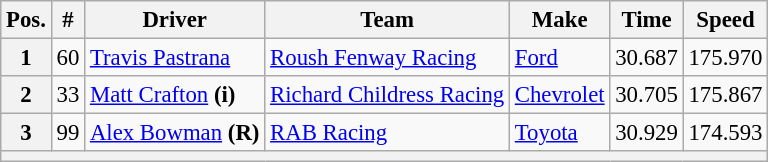<table class="wikitable" style="font-size:95%">
<tr>
<th>Pos.</th>
<th>#</th>
<th>Driver</th>
<th>Team</th>
<th>Make</th>
<th>Time</th>
<th>Speed</th>
</tr>
<tr>
<th>1</th>
<td>60</td>
<td><a href='#'>Travis Pastrana</a></td>
<td><a href='#'>Roush Fenway Racing</a></td>
<td><a href='#'>Ford</a></td>
<td>30.687</td>
<td>175.970</td>
</tr>
<tr>
<th>2</th>
<td>33</td>
<td><a href='#'>Matt Crafton</a> <strong>(i)</strong></td>
<td><a href='#'>Richard Childress Racing</a></td>
<td><a href='#'>Chevrolet</a></td>
<td>30.705</td>
<td>175.867</td>
</tr>
<tr>
<th>3</th>
<td>99</td>
<td><a href='#'>Alex Bowman</a> <strong>(R)</strong></td>
<td><a href='#'>RAB Racing</a></td>
<td><a href='#'>Toyota</a></td>
<td>30.929</td>
<td>174.593</td>
</tr>
<tr>
<th colspan="7"></th>
</tr>
</table>
